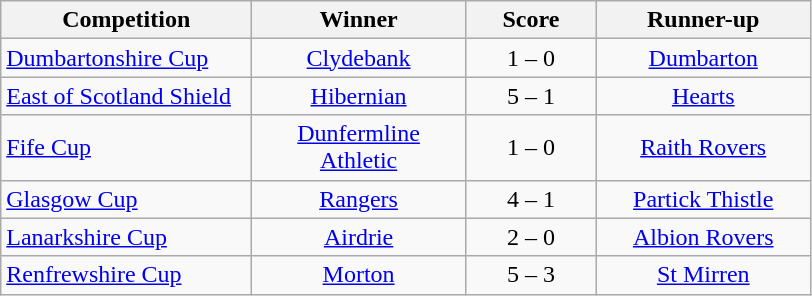<table class="wikitable" style="text-align: center;">
<tr>
<th width=160>Competition</th>
<th width=135>Winner</th>
<th width=80>Score</th>
<th width=135>Runner-up</th>
</tr>
<tr>
<td align=left><a href='#'>Dumbartonshire Cup</a></td>
<td><a href='#'>Clydebank</a></td>
<td>1 – 0</td>
<td><a href='#'>Dumbarton</a></td>
</tr>
<tr>
<td align=left><a href='#'>East of Scotland Shield</a></td>
<td><a href='#'>Hibernian</a></td>
<td>5 – 1</td>
<td><a href='#'>Hearts</a></td>
</tr>
<tr>
<td align=left><a href='#'>Fife Cup</a></td>
<td><a href='#'>Dunfermline Athletic</a></td>
<td>1 – 0</td>
<td><a href='#'>Raith Rovers</a></td>
</tr>
<tr>
<td align=left><a href='#'>Glasgow Cup</a></td>
<td><a href='#'>Rangers</a></td>
<td>4 – 1</td>
<td><a href='#'>Partick Thistle</a></td>
</tr>
<tr>
<td align=left><a href='#'>Lanarkshire Cup</a></td>
<td><a href='#'>Airdrie</a></td>
<td>2 – 0</td>
<td><a href='#'>Albion Rovers</a></td>
</tr>
<tr>
<td align=left><a href='#'>Renfrewshire Cup</a></td>
<td><a href='#'>Morton</a></td>
<td>5 – 3</td>
<td><a href='#'>St Mirren</a></td>
</tr>
</table>
